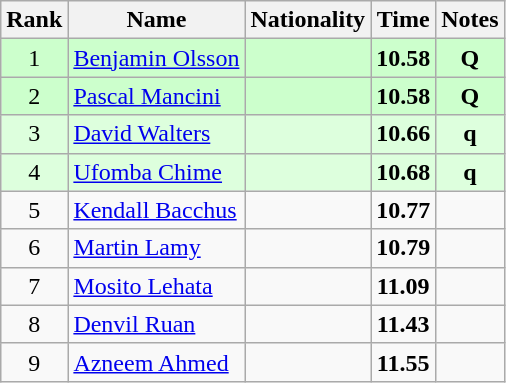<table class="wikitable sortable" style="text-align:center">
<tr>
<th>Rank</th>
<th>Name</th>
<th>Nationality</th>
<th>Time</th>
<th>Notes</th>
</tr>
<tr bgcolor=ccffcc>
<td>1</td>
<td align=left><a href='#'>Benjamin Olsson</a></td>
<td align=left></td>
<td><strong>10.58</strong></td>
<td><strong>Q</strong></td>
</tr>
<tr bgcolor=ccffcc>
<td>2</td>
<td align=left><a href='#'>Pascal Mancini</a></td>
<td align=left></td>
<td><strong>10.58</strong></td>
<td><strong>Q</strong></td>
</tr>
<tr bgcolor=ddffdd>
<td>3</td>
<td align=left><a href='#'>David Walters</a></td>
<td align=left></td>
<td><strong>10.66</strong></td>
<td><strong>q</strong></td>
</tr>
<tr bgcolor=ddffdd>
<td>4</td>
<td align=left><a href='#'>Ufomba Chime</a></td>
<td align=left></td>
<td><strong>10.68</strong></td>
<td><strong>q</strong></td>
</tr>
<tr>
<td>5</td>
<td align=left><a href='#'>Kendall Bacchus</a></td>
<td align=left></td>
<td><strong>10.77</strong></td>
<td></td>
</tr>
<tr>
<td>6</td>
<td align=left><a href='#'>Martin Lamy</a></td>
<td align=left></td>
<td><strong>10.79</strong></td>
<td></td>
</tr>
<tr>
<td>7</td>
<td align=left><a href='#'>Mosito Lehata</a></td>
<td align=left></td>
<td><strong>11.09</strong></td>
<td></td>
</tr>
<tr>
<td>8</td>
<td align=left><a href='#'>Denvil Ruan</a></td>
<td align=left></td>
<td><strong>11.43</strong></td>
<td></td>
</tr>
<tr>
<td>9</td>
<td align=left><a href='#'>Azneem Ahmed</a></td>
<td align=left></td>
<td><strong>11.55</strong></td>
<td></td>
</tr>
</table>
